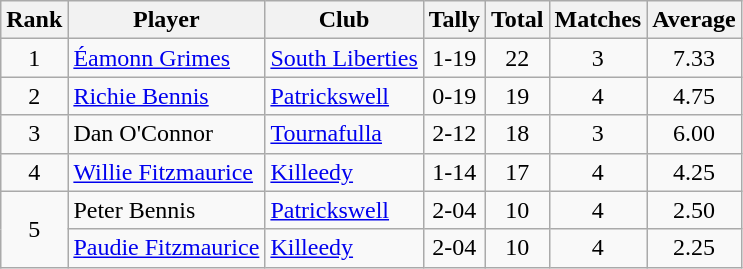<table class="wikitable">
<tr>
<th>Rank</th>
<th>Player</th>
<th>Club</th>
<th>Tally</th>
<th>Total</th>
<th>Matches</th>
<th>Average</th>
</tr>
<tr>
<td rowspan="1" style="text-align:center;">1</td>
<td><a href='#'>Éamonn Grimes</a></td>
<td><a href='#'>South Liberties</a></td>
<td align=center>1-19</td>
<td align=center>22</td>
<td align=center>3</td>
<td align=center>7.33</td>
</tr>
<tr>
<td rowspan="1" style="text-align:center;">2</td>
<td><a href='#'>Richie Bennis</a></td>
<td><a href='#'>Patrickswell</a></td>
<td align=center>0-19</td>
<td align=center>19</td>
<td align=center>4</td>
<td align=center>4.75</td>
</tr>
<tr>
<td rowspan="1" style="text-align:center;">3</td>
<td>Dan O'Connor</td>
<td><a href='#'>Tournafulla</a></td>
<td align=center>2-12</td>
<td align=center>18</td>
<td align=center>3</td>
<td align=center>6.00</td>
</tr>
<tr>
<td rowspan="1" style="text-align:center;">4</td>
<td><a href='#'>Willie Fitzmaurice</a></td>
<td><a href='#'>Killeedy</a></td>
<td align=center>1-14</td>
<td align=center>17</td>
<td align=center>4</td>
<td align=center>4.25</td>
</tr>
<tr>
<td rowspan="2" style="text-align:center;">5</td>
<td>Peter Bennis</td>
<td><a href='#'>Patrickswell</a></td>
<td align=center>2-04</td>
<td align=center>10</td>
<td align=center>4</td>
<td align=center>2.50</td>
</tr>
<tr>
<td><a href='#'>Paudie Fitzmaurice</a></td>
<td><a href='#'>Killeedy</a></td>
<td align=center>2-04</td>
<td align=center>10</td>
<td align=center>4</td>
<td align=center>2.25</td>
</tr>
</table>
